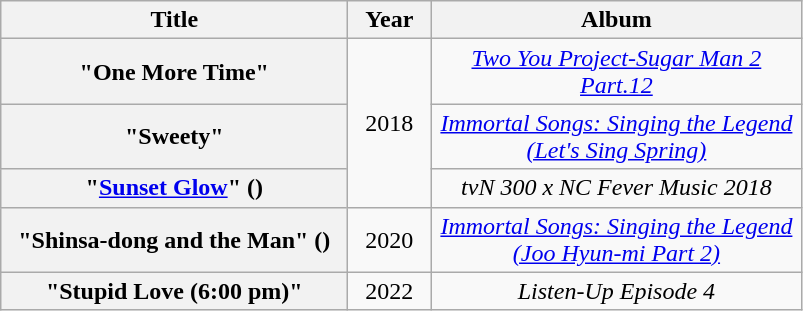<table class="wikitable plainrowheaders" style="text-align:center;">
<tr>
<th scope="col" style="width:14em;">Title</th>
<th scope="col" style="width:3em">Year</th>
<th scope="col" style="width:15em;">Album</th>
</tr>
<tr>
<th scope="row">"One More Time"</th>
<td rowspan="3">2018</td>
<td><em><a href='#'>Two You Project-Sugar Man 2 Part.12</a></em></td>
</tr>
<tr>
<th scope="row">"Sweety"</th>
<td><em><a href='#'>Immortal Songs: Singing the Legend (Let's Sing Spring)</a></em></td>
</tr>
<tr>
<th scope="row">"<a href='#'>Sunset Glow</a>" ()</th>
<td><em>tvN 300 x NC Fever Music 2018</em></td>
</tr>
<tr>
<th scope="row">"Shinsa-dong and the Man" ()</th>
<td>2020</td>
<td><em><a href='#'>Immortal Songs: Singing the Legend (Joo Hyun-mi Part 2)</a></em></td>
</tr>
<tr>
<th scope="row">"Stupid Love (6:00 pm)"</th>
<td>2022</td>
<td><em>Listen-Up Episode 4</em></td>
</tr>
</table>
